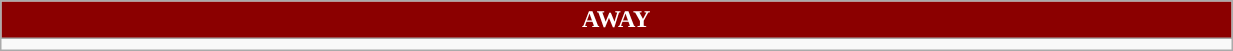<table class="wikitable collapsible collapsed" style="width:65%">
<tr>
<th colspan=6 ! style="color:#FFFFFF; background:#8B0000">AWAY</th>
</tr>
<tr>
<td></td>
</tr>
</table>
